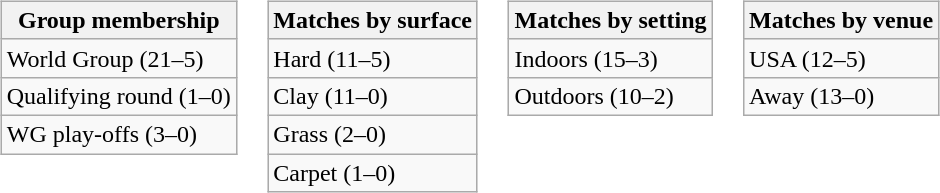<table>
<tr valign=top>
<td><br><table class=wikitable>
<tr>
<th>Group membership</th>
</tr>
<tr>
<td>World Group (21–5)</td>
</tr>
<tr>
<td>Qualifying round (1–0)</td>
</tr>
<tr>
<td>WG play-offs (3–0)</td>
</tr>
</table>
</td>
<td><br><table class=wikitable>
<tr>
<th>Matches by surface</th>
</tr>
<tr>
<td>Hard (11–5)</td>
</tr>
<tr>
<td>Clay (11–0)</td>
</tr>
<tr>
<td>Grass (2–0)</td>
</tr>
<tr>
<td>Carpet (1–0)</td>
</tr>
</table>
</td>
<td><br><table class=wikitable>
<tr>
<th>Matches by setting</th>
</tr>
<tr>
<td>Indoors (15–3)</td>
</tr>
<tr>
<td>Outdoors (10–2)</td>
</tr>
</table>
</td>
<td><br><table class=wikitable>
<tr>
<th>Matches by venue</th>
</tr>
<tr>
<td>USA (12–5)</td>
</tr>
<tr>
<td>Away (13–0)</td>
</tr>
</table>
</td>
</tr>
</table>
